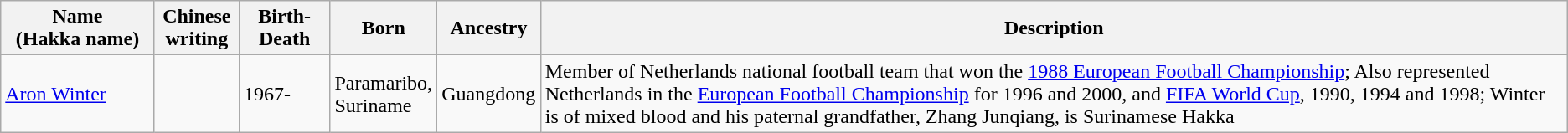<table class="wikitable">
<tr>
<th width="115">Name<br>(Hakka name)</th>
<th width="60">Chinese writing</th>
<th width="65">Birth-Death</th>
<th width="75">Born</th>
<th width="75">Ancestry</th>
<th>Description</th>
</tr>
<tr>
<td><a href='#'>Aron Winter</a></td>
<td></td>
<td>1967-</td>
<td>Paramaribo, Suriname</td>
<td>Guangdong</td>
<td>Member of Netherlands national football team that won the <a href='#'>1988 European Football Championship</a>; Also represented Netherlands in the <a href='#'>European Football Championship</a> for 1996 and 2000, and <a href='#'>FIFA World Cup</a>, 1990, 1994 and 1998; Winter is of mixed blood and his paternal grandfather, Zhang Junqiang, is Surinamese Hakka</td>
</tr>
</table>
